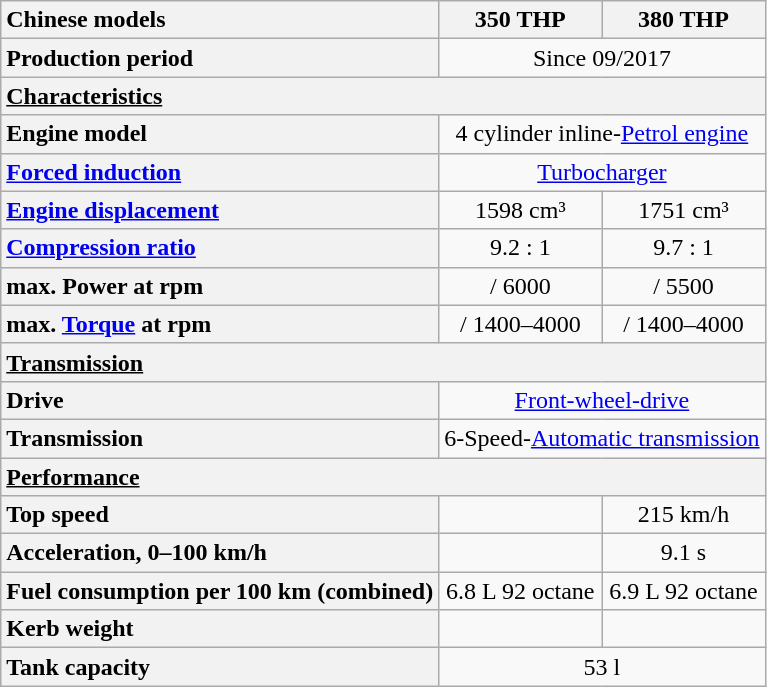<table class="wikitable" style="font-size: 100%; text-align: center;">
<tr class="hintergrundfarbe5">
<th style="text-align:left;">Chinese models</th>
<th>350 THP</th>
<th>380 THP</th>
</tr>
<tr>
<th style="text-align:left;">Production period</th>
<td colspan="2">Since 09/2017</td>
</tr>
<tr>
<th style="text-align:left;" colspan="3"><u>Characteristics</u></th>
</tr>
<tr>
<th style="text-align:left;">Engine model</th>
<td colspan="2">4 cylinder inline-<a href='#'>Petrol engine</a></td>
</tr>
<tr>
<th style="text-align:left;"><a href='#'>Forced induction</a></th>
<td colspan="2"><a href='#'>Turbocharger</a></td>
</tr>
<tr>
<th style="text-align:left;"><a href='#'>Engine displacement</a></th>
<td>1598 cm³</td>
<td>1751 cm³</td>
</tr>
<tr>
<th style="text-align:left;"><a href='#'>Compression ratio</a></th>
<td>9.2 : 1</td>
<td>9.7 : 1</td>
</tr>
<tr>
<th style="text-align:left;">max. Power at rpm</th>
<td> / 6000</td>
<td> / 5500</td>
</tr>
<tr>
<th style="text-align:left;">max. <a href='#'>Torque</a> at rpm</th>
<td> / 1400–4000</td>
<td> / 1400–4000</td>
</tr>
<tr>
<th style="text-align:left;" colspan="3"><u>Transmission</u></th>
</tr>
<tr>
<th style="text-align:left;">Drive</th>
<td colspan="2"><a href='#'>Front-wheel-drive</a></td>
</tr>
<tr>
<th style="text-align:left;">Transmission</th>
<td colspan="2">6-Speed-<a href='#'>Automatic transmission</a></td>
</tr>
<tr>
<th style="text-align:left;" colspan="3"><u>Performance</u></th>
</tr>
<tr>
<th style="text-align:left;">Top speed</th>
<td></td>
<td>215 km/h</td>
</tr>
<tr>
<th style="text-align:left;">Acceleration, 0–100 km/h</th>
<td></td>
<td>9.1 s</td>
</tr>
<tr>
<th style="text-align:left;">Fuel consumption per 100 km (combined)</th>
<td>6.8 L 92 octane</td>
<td>6.9 L 92 octane</td>
</tr>
<tr>
<th style="text-align:left;">Kerb weight</th>
<td></td>
<td></td>
</tr>
<tr>
<th style="text-align:left;">Tank capacity</th>
<td colspan="2">53 l</td>
</tr>
</table>
